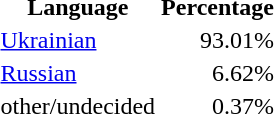<table class="standard">
<tr>
<th>Language</th>
<th>Percentage</th>
</tr>
<tr>
<td><a href='#'>Ukrainian</a></td>
<td align="right">93.01%</td>
</tr>
<tr>
<td><a href='#'>Russian</a></td>
<td align="right">6.62%</td>
</tr>
<tr>
<td>other/undecided</td>
<td align="right">0.37%</td>
</tr>
</table>
